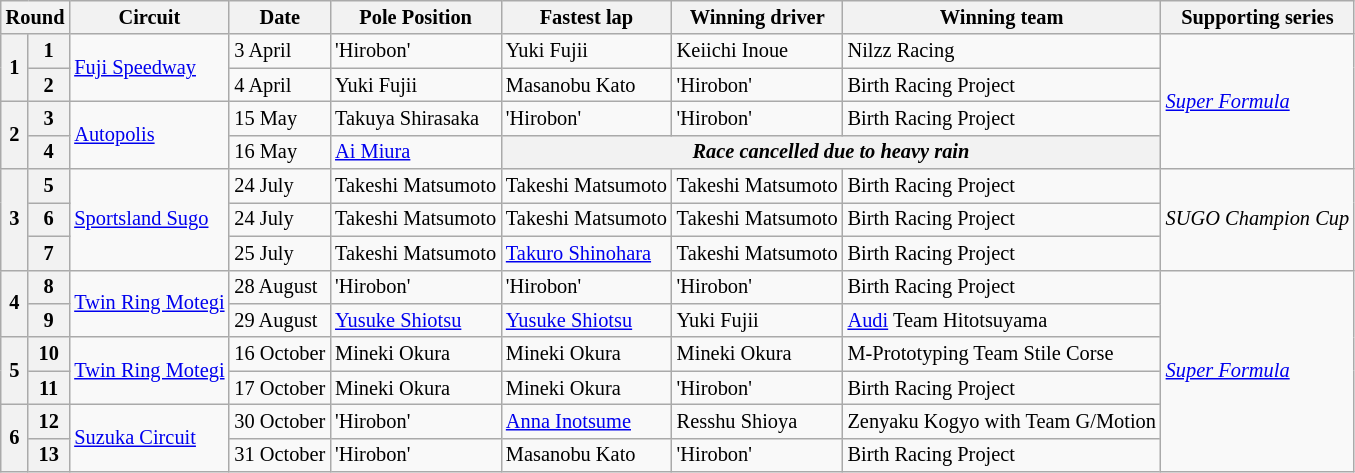<table class="wikitable" style="font-size:85%">
<tr>
<th colspan="2">Round</th>
<th>Circuit</th>
<th>Date</th>
<th>Pole Position</th>
<th>Fastest lap</th>
<th>Winning driver</th>
<th>Winning team</th>
<th>Supporting series</th>
</tr>
<tr>
<th rowspan="2">1</th>
<th>1</th>
<td rowspan="2"><a href='#'>Fuji Speedway</a></td>
<td>3 April</td>
<td> 'Hirobon'</td>
<td> Yuki Fujii</td>
<td> Keiichi Inoue</td>
<td> Nilzz Racing</td>
<td rowspan="4"><em><a href='#'>Super Formula</a></em></td>
</tr>
<tr>
<th>2</th>
<td>4 April</td>
<td> Yuki Fujii</td>
<td> Masanobu Kato</td>
<td> 'Hirobon'</td>
<td>Birth Racing Project</td>
</tr>
<tr>
<th rowspan="2">2</th>
<th>3</th>
<td rowspan="2"><a href='#'>Autopolis</a></td>
<td>15 May</td>
<td> Takuya Shirasaka</td>
<td> 'Hirobon'</td>
<td> 'Hirobon'</td>
<td>Birth Racing Project</td>
</tr>
<tr>
<th>4</th>
<td>16 May</td>
<td> <a href='#'>Ai Miura</a></td>
<th colspan="3"><em>Race cancelled due to heavy rain</em></th>
</tr>
<tr>
<th rowspan="3">3</th>
<th>5</th>
<td rowspan="3"><a href='#'>Sportsland Sugo</a></td>
<td>24 July</td>
<td>  Takeshi Matsumoto</td>
<td>  Takeshi Matsumoto</td>
<td>  Takeshi Matsumoto</td>
<td>Birth Racing Project</td>
<td rowspan="3"><em>SUGO Champion Cup</em></td>
</tr>
<tr>
<th>6</th>
<td>24 July</td>
<td>  Takeshi Matsumoto</td>
<td>  Takeshi Matsumoto</td>
<td>  Takeshi Matsumoto</td>
<td>Birth Racing Project</td>
</tr>
<tr>
<th>7</th>
<td>25 July</td>
<td>  Takeshi Matsumoto</td>
<td> <a href='#'>Takuro Shinohara</a></td>
<td>  Takeshi Matsumoto</td>
<td>Birth Racing Project</td>
</tr>
<tr>
<th rowspan="2">4</th>
<th>8</th>
<td rowspan="2"><a href='#'>Twin Ring Motegi</a></td>
<td>28 August</td>
<td> 'Hirobon'</td>
<td> 'Hirobon'</td>
<td> 'Hirobon'</td>
<td>Birth Racing Project</td>
<td rowspan="6"><em><a href='#'>Super Formula</a></em></td>
</tr>
<tr>
<th>9</th>
<td>29 August</td>
<td> <a href='#'>Yusuke Shiotsu</a></td>
<td> <a href='#'>Yusuke Shiotsu</a></td>
<td> Yuki Fujii</td>
<td> <a href='#'>Audi</a> Team Hitotsuyama</td>
</tr>
<tr>
<th rowspan="2">5</th>
<th>10</th>
<td rowspan="2"><a href='#'>Twin Ring Motegi</a></td>
<td>16 October</td>
<td> Mineki Okura</td>
<td> Mineki Okura</td>
<td> Mineki Okura</td>
<td> M-Prototyping Team Stile Corse</td>
</tr>
<tr>
<th>11</th>
<td>17 October</td>
<td> Mineki Okura</td>
<td> Mineki Okura</td>
<td> 'Hirobon'</td>
<td>Birth Racing Project</td>
</tr>
<tr>
<th rowspan="2">6</th>
<th>12</th>
<td rowspan="2"><a href='#'>Suzuka Circuit</a></td>
<td>30 October</td>
<td> 'Hirobon'</td>
<td> <a href='#'>Anna Inotsume</a></td>
<td> Resshu Shioya</td>
<td> Zenyaku Kogyo with Team G/Motion</td>
</tr>
<tr>
<th>13</th>
<td>31 October</td>
<td> 'Hirobon'</td>
<td> Masanobu Kato</td>
<td> 'Hirobon'</td>
<td>Birth Racing Project</td>
</tr>
</table>
